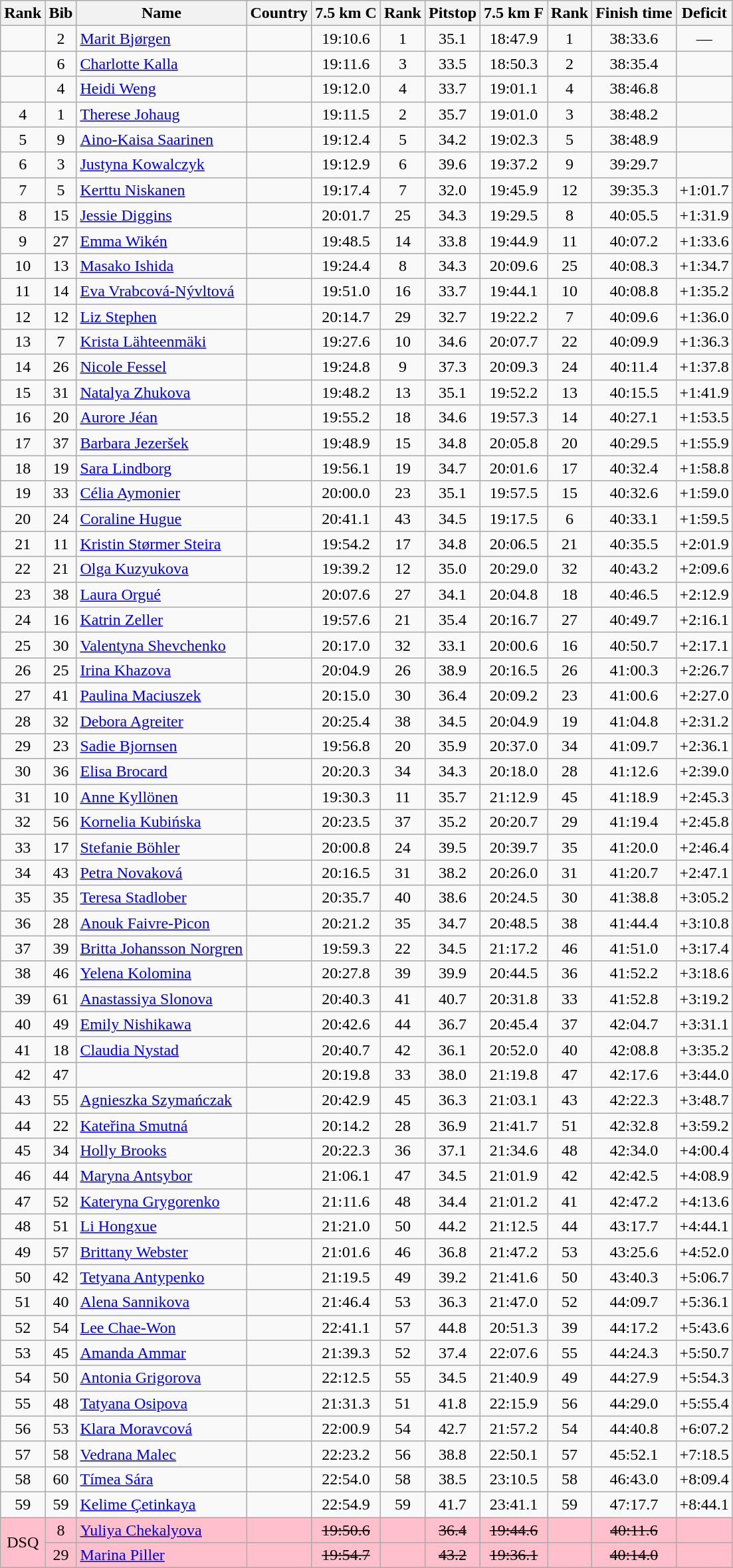<table class="wikitable sortable" style="text-align:center; font-size:100%">
<tr>
<th>Rank</th>
<th>Bib</th>
<th>Name</th>
<th>Country</th>
<th>7.5 km C</th>
<th>Rank</th>
<th>Pitstop</th>
<th>7.5 km F</th>
<th>Rank</th>
<th>Finish time</th>
<th>Deficit</th>
</tr>
<tr>
<td></td>
<td>2</td>
<td align=left><a href='#'>Marit Bjørgen</a></td>
<td align=left></td>
<td>19:10.6</td>
<td>1</td>
<td>35.1</td>
<td>18:47.9</td>
<td>1</td>
<td>38:33.6</td>
<td>—</td>
</tr>
<tr>
<td></td>
<td>6</td>
<td align=left><a href='#'>Charlotte Kalla</a></td>
<td align=left></td>
<td>19:11.6</td>
<td>3</td>
<td>33.5</td>
<td>18:50.3</td>
<td>2</td>
<td>38:35.4</td>
<td></td>
</tr>
<tr>
<td></td>
<td>4</td>
<td align=left><a href='#'>Heidi Weng</a></td>
<td align=left></td>
<td>19:12.0</td>
<td>4</td>
<td>33.7</td>
<td>19:01.1</td>
<td>4</td>
<td>38:46.8</td>
<td></td>
</tr>
<tr>
<td>4</td>
<td>1</td>
<td align=left><a href='#'>Therese Johaug</a></td>
<td align=left></td>
<td>19:11.5</td>
<td>2</td>
<td>35.7</td>
<td>19:01.0</td>
<td>3</td>
<td>38:48.2</td>
<td></td>
</tr>
<tr>
<td>5</td>
<td>9</td>
<td align=left><a href='#'>Aino-Kaisa Saarinen</a></td>
<td align=left></td>
<td>19:12.4</td>
<td>5</td>
<td>34.2</td>
<td>19:02.3</td>
<td>5</td>
<td>38:48.9</td>
<td></td>
</tr>
<tr>
<td>6</td>
<td>3</td>
<td align=left><a href='#'>Justyna Kowalczyk</a></td>
<td align=left></td>
<td>19:12.9</td>
<td>6</td>
<td>39.6</td>
<td>19:37.2</td>
<td>9</td>
<td>39:29.7</td>
<td></td>
</tr>
<tr>
<td>7</td>
<td>5</td>
<td align=left><a href='#'>Kerttu Niskanen</a></td>
<td align=left></td>
<td>19:17.4</td>
<td>7</td>
<td>32.0</td>
<td>19:45.9</td>
<td>12</td>
<td>39:35.3</td>
<td>+1:01.7</td>
</tr>
<tr>
<td>8</td>
<td>15</td>
<td align=left><a href='#'>Jessie Diggins</a></td>
<td align=left></td>
<td>20:01.7</td>
<td>25</td>
<td>34.3</td>
<td>19:29.5</td>
<td>8</td>
<td>40:05.5</td>
<td>+1:31.9</td>
</tr>
<tr>
<td>9</td>
<td>27</td>
<td align=left><a href='#'>Emma Wikén</a></td>
<td align=left></td>
<td>19:48.5</td>
<td>14</td>
<td>33.8</td>
<td>19:44.9</td>
<td>11</td>
<td>40:07.2</td>
<td>+1:33.6</td>
</tr>
<tr>
<td>10</td>
<td>13</td>
<td align=left><a href='#'>Masako Ishida</a></td>
<td align=left></td>
<td>19:24.4</td>
<td>8</td>
<td>34.3</td>
<td>20:09.6</td>
<td>25</td>
<td>40:08.3</td>
<td>+1:34.7</td>
</tr>
<tr>
<td>11</td>
<td>14</td>
<td align=left><a href='#'>Eva Vrabcová-Nývltová</a></td>
<td align=left></td>
<td>19:51.0</td>
<td>16</td>
<td>33.7</td>
<td>19:44.1</td>
<td>10</td>
<td>40:08.8</td>
<td>+1:35.2</td>
</tr>
<tr>
<td>12</td>
<td>12</td>
<td align=left><a href='#'>Liz Stephen</a></td>
<td align=left></td>
<td>20:14.7</td>
<td>29</td>
<td>32.7</td>
<td>19:22.2</td>
<td>7</td>
<td>40:09.6</td>
<td>+1:36.0</td>
</tr>
<tr>
<td>13</td>
<td>7</td>
<td align=left><a href='#'>Krista Lähteenmäki</a></td>
<td align=left></td>
<td>19:27.6</td>
<td>10</td>
<td>34.6</td>
<td>20:07.7</td>
<td>22</td>
<td>40:09.9</td>
<td>+1:36.3</td>
</tr>
<tr>
<td>14</td>
<td>26</td>
<td align=left><a href='#'>Nicole Fessel</a></td>
<td align=left></td>
<td>19:24.8</td>
<td>9</td>
<td>37.3</td>
<td>20:09.3</td>
<td>24</td>
<td>40:11.4</td>
<td>+1:37.8</td>
</tr>
<tr>
<td>15</td>
<td>31</td>
<td align=left><a href='#'>Natalya Zhukova</a></td>
<td align=left></td>
<td>19:48.2</td>
<td>13</td>
<td>35.1</td>
<td>19:52.2</td>
<td>13</td>
<td>40:15.5</td>
<td>+1:41.9</td>
</tr>
<tr>
<td>16</td>
<td>20</td>
<td align=left><a href='#'>Aurore Jéan</a></td>
<td align=left></td>
<td>19:55.2</td>
<td>18</td>
<td>34.6</td>
<td>19:57.3</td>
<td>14</td>
<td>40:27.1</td>
<td>+1:53.5</td>
</tr>
<tr>
<td>17</td>
<td>37</td>
<td align=left><a href='#'>Barbara Jezeršek</a></td>
<td align=left></td>
<td>19:48.9</td>
<td>15</td>
<td>34.8</td>
<td>20:05.8</td>
<td>20</td>
<td>40:29.5</td>
<td>+1:55.9</td>
</tr>
<tr>
<td>18</td>
<td>19</td>
<td align=left><a href='#'>Sara Lindborg</a></td>
<td align=left></td>
<td>19:56.1</td>
<td>19</td>
<td>34.7</td>
<td>20:01.6</td>
<td>17</td>
<td>40:32.4</td>
<td>+1:58.8</td>
</tr>
<tr>
<td>19</td>
<td>33</td>
<td align=left><a href='#'>Célia Aymonier</a></td>
<td align=left></td>
<td>20:00.0</td>
<td>23</td>
<td>35.1</td>
<td>19:57.5</td>
<td>15</td>
<td>40:32.6</td>
<td>+1:59.0</td>
</tr>
<tr>
<td>20</td>
<td>24</td>
<td align=left><a href='#'>Coraline Hugue</a></td>
<td align=left></td>
<td>20:41.1</td>
<td>43</td>
<td>34.5</td>
<td>19:17.5</td>
<td>6</td>
<td>40:33.1</td>
<td>+1:59.5</td>
</tr>
<tr>
<td>21</td>
<td>11</td>
<td align=left><a href='#'>Kristin Størmer Steira</a></td>
<td align=left></td>
<td>19:54.2</td>
<td>17</td>
<td>34.8</td>
<td>20:06.5</td>
<td>21</td>
<td>40:35.5</td>
<td>+2:01.9</td>
</tr>
<tr>
<td>22</td>
<td>21</td>
<td align=left><a href='#'>Olga Kuzyukova</a></td>
<td align=left></td>
<td>19:39.2</td>
<td>12</td>
<td>35.0</td>
<td>20:29.0</td>
<td>32</td>
<td>40:43.2</td>
<td>+2:09.6</td>
</tr>
<tr>
<td>23</td>
<td>38</td>
<td align=left><a href='#'>Laura Orgué</a></td>
<td align=left></td>
<td>20:07.6</td>
<td>27</td>
<td>34.1</td>
<td>20:04.8</td>
<td>18</td>
<td>40:46.5</td>
<td>+2:12.9</td>
</tr>
<tr>
<td>24</td>
<td>16</td>
<td align=left><a href='#'>Katrin Zeller</a></td>
<td align=left></td>
<td>19:57.6</td>
<td>21</td>
<td>35.4</td>
<td>20:16.7</td>
<td>27</td>
<td>40:49.7</td>
<td>+2:16.1</td>
</tr>
<tr>
<td>25</td>
<td>30</td>
<td align=left><a href='#'>Valentyna Shevchenko</a></td>
<td align=left></td>
<td>20:17.0</td>
<td>32</td>
<td>33.1</td>
<td>20:00.6</td>
<td>16</td>
<td>40:50.7</td>
<td>+2:17.1</td>
</tr>
<tr>
<td>26</td>
<td>25</td>
<td align=left><a href='#'>Irina Khazova</a></td>
<td align=left></td>
<td>20:04.9</td>
<td>26</td>
<td>38.9</td>
<td>20:16.5</td>
<td>26</td>
<td>41:00.3</td>
<td>+2:26.7</td>
</tr>
<tr>
<td>27</td>
<td>41</td>
<td align=left><a href='#'>Paulina Maciuszek</a></td>
<td align=left></td>
<td>20:15.0</td>
<td>30</td>
<td>36.4</td>
<td>20:09.2</td>
<td>23</td>
<td>41:00.6</td>
<td>+2:27.0</td>
</tr>
<tr>
<td>28</td>
<td>32</td>
<td align=left><a href='#'>Debora Agreiter</a></td>
<td align=left></td>
<td>20:25.4</td>
<td>38</td>
<td>34.5</td>
<td>20:04.9</td>
<td>19</td>
<td>41:04.8</td>
<td>+2:31.2</td>
</tr>
<tr>
<td>29</td>
<td>23</td>
<td align=left><a href='#'>Sadie Bjornsen</a></td>
<td align=left></td>
<td>19:56.8</td>
<td>20</td>
<td>35.9</td>
<td>20:37.0</td>
<td>34</td>
<td>41:09.7</td>
<td>+2:36.1</td>
</tr>
<tr>
<td>30</td>
<td>36</td>
<td align=left><a href='#'>Elisa Brocard</a></td>
<td align=left></td>
<td>20:20.3</td>
<td>34</td>
<td>34.3</td>
<td>20:18.0</td>
<td>28</td>
<td>41:12.6</td>
<td>+2:39.0</td>
</tr>
<tr>
<td>31</td>
<td>10</td>
<td align=left><a href='#'>Anne Kyllönen</a></td>
<td align=left></td>
<td>19:30.3</td>
<td>11</td>
<td>35.7</td>
<td>21:12.9</td>
<td>45</td>
<td>41:18.9</td>
<td>+2:45.3</td>
</tr>
<tr>
<td>32</td>
<td>56</td>
<td align=left><a href='#'>Kornelia Kubińska</a></td>
<td align=left></td>
<td>20:23.5</td>
<td>37</td>
<td>35.2</td>
<td>20:20.7</td>
<td>29</td>
<td>41:19.4</td>
<td>+2:45.8</td>
</tr>
<tr>
<td>33</td>
<td>17</td>
<td align=left><a href='#'>Stefanie Böhler</a></td>
<td align=left></td>
<td>20:00.8</td>
<td>24</td>
<td>39.5</td>
<td>20:39.7</td>
<td>35</td>
<td>41:20.0</td>
<td>+2:46.4</td>
</tr>
<tr>
<td>34</td>
<td>43</td>
<td align=left><a href='#'>Petra Novaková</a></td>
<td align=left></td>
<td>20:16.5</td>
<td>31</td>
<td>38.2</td>
<td>20:26.0</td>
<td>31</td>
<td>41:20.7</td>
<td>+2:47.1</td>
</tr>
<tr>
<td>35</td>
<td>35</td>
<td align=left><a href='#'>Teresa Stadlober</a></td>
<td align=left></td>
<td>20:35.7</td>
<td>40</td>
<td>38.6</td>
<td>20:24.5</td>
<td>30</td>
<td>41:38.8</td>
<td>+3:05.2</td>
</tr>
<tr>
<td>36</td>
<td>28</td>
<td align=left><a href='#'>Anouk Faivre-Picon</a></td>
<td align=left></td>
<td>20:21.2</td>
<td>35</td>
<td>34.7</td>
<td>20:48.5</td>
<td>38</td>
<td>41:44.4</td>
<td>+3:10.8</td>
</tr>
<tr>
<td>37</td>
<td>39</td>
<td align=left><a href='#'>Britta Johansson Norgren</a></td>
<td align=left></td>
<td>19:59.3</td>
<td>22</td>
<td>34.5</td>
<td>21:17.2</td>
<td>46</td>
<td>41:51.0</td>
<td>+3:17.4</td>
</tr>
<tr>
<td>38</td>
<td>46</td>
<td align=left><a href='#'>Yelena Kolomina</a></td>
<td align=left></td>
<td>20:27.8</td>
<td>39</td>
<td>39.9</td>
<td>20:44.5</td>
<td>36</td>
<td>41:52.2</td>
<td>+3:18.6</td>
</tr>
<tr>
<td>39</td>
<td>61</td>
<td align=left><a href='#'>Anastassiya Slonova</a></td>
<td align=left></td>
<td>20:40.3</td>
<td>41</td>
<td>40.7</td>
<td>20:31.8</td>
<td>33</td>
<td>41:52.8</td>
<td>+3:19.2</td>
</tr>
<tr>
<td>40</td>
<td>49</td>
<td align=left><a href='#'>Emily Nishikawa</a></td>
<td align=left></td>
<td>20:42.6</td>
<td>44</td>
<td>36.7</td>
<td>20:45.4</td>
<td>37</td>
<td>42:04.7</td>
<td>+3:31.1</td>
</tr>
<tr>
<td>41</td>
<td>18</td>
<td align=left><a href='#'>Claudia Nystad</a></td>
<td align=left></td>
<td>20:40.7</td>
<td>42</td>
<td>36.1</td>
<td>20:52.0</td>
<td>40</td>
<td>42:08.8</td>
<td>+3:35.2</td>
</tr>
<tr>
<td>42</td>
<td>47</td>
<td align=left></td>
<td align=left></td>
<td>20:19.8</td>
<td>33</td>
<td>38.0</td>
<td>21:19.8</td>
<td>47</td>
<td>42:17.6</td>
<td>+3:44.0</td>
</tr>
<tr>
<td>43</td>
<td>55</td>
<td align=left><a href='#'>Agnieszka Szymańczak</a></td>
<td align=left></td>
<td>20:42.9</td>
<td>45</td>
<td>36.3</td>
<td>21:03.1</td>
<td>43</td>
<td>42:22.3</td>
<td>+3:48.7</td>
</tr>
<tr>
<td>44</td>
<td>22</td>
<td align=left><a href='#'>Kateřina Smutná</a></td>
<td align=left></td>
<td>20:14.2</td>
<td>28</td>
<td>36.9</td>
<td>21:41.7</td>
<td>51</td>
<td>42:32.8</td>
<td>+3:59.2</td>
</tr>
<tr>
<td>45</td>
<td>34</td>
<td align=left><a href='#'>Holly Brooks</a></td>
<td align=left></td>
<td>20:22.3</td>
<td>36</td>
<td>37.1</td>
<td>21:34.6</td>
<td>48</td>
<td>42:34.0</td>
<td>+4:00.4</td>
</tr>
<tr>
<td>46</td>
<td>44</td>
<td align=left><a href='#'>Maryna Antsybor</a></td>
<td align=left></td>
<td>21:06.1</td>
<td>47</td>
<td>34.5</td>
<td>21:01.9</td>
<td>42</td>
<td>42:42.5</td>
<td>+4:08.9</td>
</tr>
<tr>
<td>47</td>
<td>52</td>
<td align=left><a href='#'>Kateryna Grygorenko</a></td>
<td align=left></td>
<td>21:11.6</td>
<td>48</td>
<td>34.4</td>
<td>21:01.2</td>
<td>41</td>
<td>42:47.2</td>
<td>+4:13.6</td>
</tr>
<tr>
<td>48</td>
<td>51</td>
<td align=left><a href='#'>Li Hongxue</a></td>
<td align=left></td>
<td>21:21.0</td>
<td>50</td>
<td>44.2</td>
<td>21:12.5</td>
<td>44</td>
<td>43:17.7</td>
<td>+4:44.1</td>
</tr>
<tr>
<td>49</td>
<td>57</td>
<td align=left><a href='#'>Brittany Webster</a></td>
<td align=left></td>
<td>21:01.6</td>
<td>46</td>
<td>36.8</td>
<td>21:47.2</td>
<td>53</td>
<td>43:25.6</td>
<td>+4:52.0</td>
</tr>
<tr>
<td>50</td>
<td>42</td>
<td align=left><a href='#'>Tetyana Antypenko</a></td>
<td align=left></td>
<td>21:19.5</td>
<td>49</td>
<td>39.2</td>
<td>21:41.6</td>
<td>50</td>
<td>43:40.3</td>
<td>+5:06.7</td>
</tr>
<tr>
<td>51</td>
<td>40</td>
<td align=left><a href='#'>Alena Sannikova</a></td>
<td align=left></td>
<td>21:46.4</td>
<td>53</td>
<td>36.3</td>
<td>21:47.0</td>
<td>52</td>
<td>44:09.7</td>
<td>+5:36.1</td>
</tr>
<tr>
<td>52</td>
<td>54</td>
<td align=left><a href='#'>Lee Chae-Won</a></td>
<td align=left></td>
<td>22:41.1</td>
<td>57</td>
<td>44.8</td>
<td>20:51.3</td>
<td>39</td>
<td>44:17.2</td>
<td>+5:43.6</td>
</tr>
<tr>
<td>53</td>
<td>45</td>
<td align=left><a href='#'>Amanda Ammar</a></td>
<td align=left></td>
<td>21:39.3</td>
<td>52</td>
<td>37.4</td>
<td>22:07.6</td>
<td>55</td>
<td>44:24.3</td>
<td>+5:50.7</td>
</tr>
<tr>
<td>54</td>
<td>50</td>
<td align=left><a href='#'>Antonia Grigorova</a></td>
<td align=left></td>
<td>22:12.5</td>
<td>55</td>
<td>34.5</td>
<td>21:40.9</td>
<td>49</td>
<td>44:27.9</td>
<td>+5:54.3</td>
</tr>
<tr>
<td>55</td>
<td>48</td>
<td align=left><a href='#'>Tatyana Osipova</a></td>
<td align=left></td>
<td>21:31.3</td>
<td>51</td>
<td>41.8</td>
<td>22:15.9</td>
<td>56</td>
<td>44:29.0</td>
<td>+5:55.4</td>
</tr>
<tr>
<td>56</td>
<td>53</td>
<td align=left><a href='#'>Klara Moravcová</a></td>
<td align=left></td>
<td>22:00.9</td>
<td>54</td>
<td>42.7</td>
<td>21:57.2</td>
<td>54</td>
<td>44:40.8</td>
<td>+6:07.2</td>
</tr>
<tr>
<td>57</td>
<td>58</td>
<td align=left><a href='#'>Vedrana Malec</a></td>
<td align=left></td>
<td>22:23.2</td>
<td>56</td>
<td>38.8</td>
<td>22:50.1</td>
<td>57</td>
<td>45:52.1</td>
<td>+7:18.5</td>
</tr>
<tr>
<td>58</td>
<td>60</td>
<td align=left><a href='#'>Tímea Sára</a></td>
<td align=left></td>
<td>22:54.0</td>
<td>58</td>
<td>38.5</td>
<td>23:10.5</td>
<td>58</td>
<td>46:43.0</td>
<td>+8:09.4</td>
</tr>
<tr>
<td>59</td>
<td>59</td>
<td align=left><a href='#'>Kelime Çetinkaya</a></td>
<td align=left></td>
<td>22:54.9</td>
<td>59</td>
<td>41.7</td>
<td>23:41.1</td>
<td>59</td>
<td>47:17.7</td>
<td>+8:44.1</td>
</tr>
<tr bgcolor=pink>
<td rowspan=2>DSQ</td>
<td>8</td>
<td align=left><a href='#'>Yuliya Chekalyova</a></td>
<td align=left></td>
<td><s>19:50.6</s></td>
<td></td>
<td><s>36.4</s></td>
<td><s>19:44.6</s></td>
<td></td>
<td><s>40:11.6</s></td>
<td><s></s></td>
</tr>
<tr bgcolor=pink>
<td>29</td>
<td align=left><a href='#'>Marina Piller</a></td>
<td align=left></td>
<td><s>19:54.7</s></td>
<td></td>
<td><s>43.2</s></td>
<td><s>19:36.1</s></td>
<td></td>
<td><s>40:14.0</s></td>
<td><s></s></td>
</tr>
</table>
